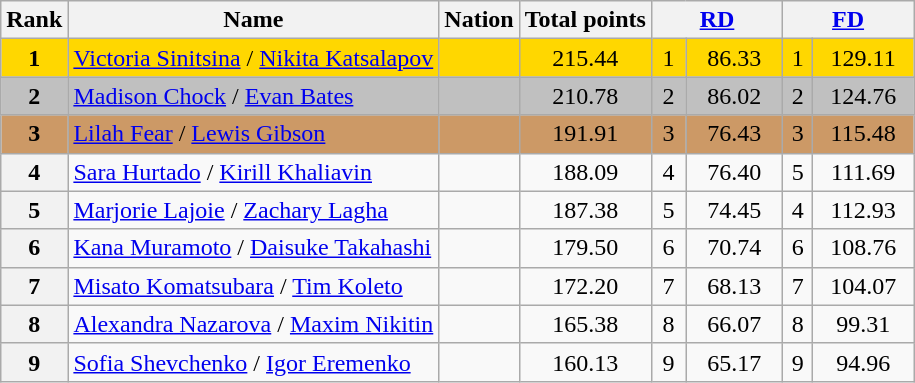<table class="wikitable sortable">
<tr>
<th>Rank</th>
<th>Name</th>
<th>Nation</th>
<th>Total points</th>
<th colspan="2" width="80px"><a href='#'>RD</a></th>
<th colspan="2" width="80px"><a href='#'>FD</a></th>
</tr>
<tr bgcolor="gold">
<td align="center"><strong>1</strong></td>
<td><a href='#'>Victoria Sinitsina</a> / <a href='#'>Nikita Katsalapov</a></td>
<td></td>
<td align="center">215.44</td>
<td align="center">1</td>
<td align="center">86.33</td>
<td align="center">1</td>
<td align="center">129.11</td>
</tr>
<tr bgcolor="silver">
<td align="center"><strong>2</strong></td>
<td><a href='#'>Madison Chock</a> / <a href='#'>Evan Bates</a></td>
<td></td>
<td align="center">210.78</td>
<td align="center">2</td>
<td align="center">86.02</td>
<td align="center">2</td>
<td align="center">124.76</td>
</tr>
<tr bgcolor="cc9966">
<td align="center"><strong>3</strong></td>
<td><a href='#'>Lilah Fear</a> / <a href='#'>Lewis Gibson</a></td>
<td></td>
<td align="center">191.91</td>
<td align="center">3</td>
<td align="center">76.43</td>
<td align="center">3</td>
<td align="center">115.48</td>
</tr>
<tr>
<th>4</th>
<td><a href='#'>Sara Hurtado</a> / <a href='#'>Kirill Khaliavin</a></td>
<td></td>
<td align="center">188.09</td>
<td align="center">4</td>
<td align="center">76.40</td>
<td align="center">5</td>
<td align="center">111.69</td>
</tr>
<tr>
<th>5</th>
<td><a href='#'>Marjorie Lajoie</a> / <a href='#'>Zachary Lagha</a></td>
<td></td>
<td align="center">187.38</td>
<td align="center">5</td>
<td align="center">74.45</td>
<td align="center">4</td>
<td align="center">112.93</td>
</tr>
<tr>
<th>6</th>
<td><a href='#'>Kana Muramoto</a> / <a href='#'>Daisuke Takahashi</a></td>
<td></td>
<td align="center">179.50</td>
<td align="center">6</td>
<td align="center">70.74</td>
<td align="center">6</td>
<td align="center">108.76</td>
</tr>
<tr>
<th>7</th>
<td><a href='#'>Misato Komatsubara</a> / <a href='#'>Tim Koleto</a></td>
<td></td>
<td align="center">172.20</td>
<td align="center">7</td>
<td align="center">68.13</td>
<td align="center">7</td>
<td align="center">104.07</td>
</tr>
<tr>
<th>8</th>
<td><a href='#'>Alexandra Nazarova</a> / <a href='#'>Maxim Nikitin</a></td>
<td></td>
<td align="center">165.38</td>
<td align="center">8</td>
<td align="center">66.07</td>
<td align="center">8</td>
<td align="center">99.31</td>
</tr>
<tr>
<th>9</th>
<td><a href='#'>Sofia Shevchenko</a> / <a href='#'>Igor Eremenko</a></td>
<td></td>
<td align="center">160.13</td>
<td align="center">9</td>
<td align="center">65.17</td>
<td align="center">9</td>
<td align="center">94.96</td>
</tr>
</table>
